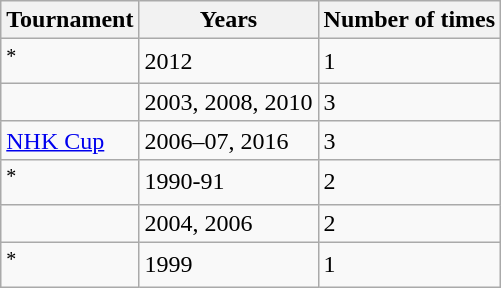<table class="wikitable">
<tr>
<th>Tournament</th>
<th>Years</th>
<th>Number of times</th>
</tr>
<tr>
<td><sup>*</sup></td>
<td>2012</td>
<td>1</td>
</tr>
<tr>
<td></td>
<td>2003, 2008, 2010</td>
<td>3</td>
</tr>
<tr>
<td><a href='#'>NHK Cup</a></td>
<td>2006–07, 2016</td>
<td>3</td>
</tr>
<tr>
<td><sup>*</sup></td>
<td>1990-91</td>
<td>2</td>
</tr>
<tr>
<td></td>
<td>2004, 2006</td>
<td>2</td>
</tr>
<tr>
<td><sup>*</sup></td>
<td>1999</td>
<td>1</td>
</tr>
</table>
